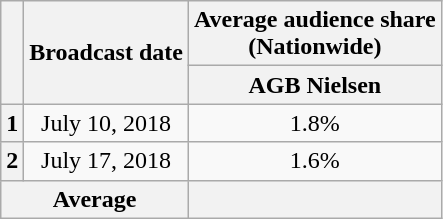<table class="wikitable" style="text-align:center">
<tr>
<th rowspan="2"></th>
<th rowspan="2">Broadcast date</th>
<th>Average audience share<br>(Nationwide)</th>
</tr>
<tr>
<th>AGB Nielsen</th>
</tr>
<tr>
<th>1</th>
<td>July 10, 2018</td>
<td>1.8%</td>
</tr>
<tr>
<th>2</th>
<td>July 17, 2018</td>
<td>1.6%</td>
</tr>
<tr>
<th colspan="2">Average</th>
<th></th>
</tr>
</table>
